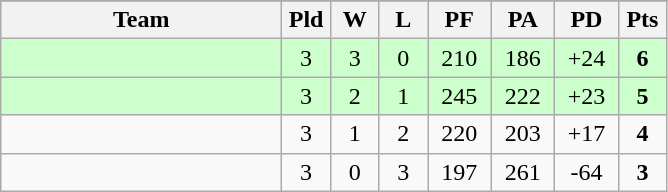<table class=wikitable>
<tr align=center>
</tr>
<tr>
<th width=180>Team</th>
<th width=25>Pld</th>
<th width=25>W</th>
<th width=25>L</th>
<th width=35>PF</th>
<th width=35>PA</th>
<th width=35>PD</th>
<th width=25>Pts</th>
</tr>
<tr align=center bgcolor="#ccffcc">
<td align=left></td>
<td>3</td>
<td>3</td>
<td>0</td>
<td>210</td>
<td>186</td>
<td>+24</td>
<td><strong>6</strong></td>
</tr>
<tr align=center bgcolor="#ccffcc">
<td align=left></td>
<td>3</td>
<td>2</td>
<td>1</td>
<td>245</td>
<td>222</td>
<td>+23</td>
<td><strong>5</strong></td>
</tr>
<tr align=center>
<td align=left></td>
<td>3</td>
<td>1</td>
<td>2</td>
<td>220</td>
<td>203</td>
<td>+17</td>
<td><strong>4</strong></td>
</tr>
<tr align=center>
<td align=left></td>
<td>3</td>
<td>0</td>
<td>3</td>
<td>197</td>
<td>261</td>
<td>-64</td>
<td><strong>3</strong></td>
</tr>
</table>
